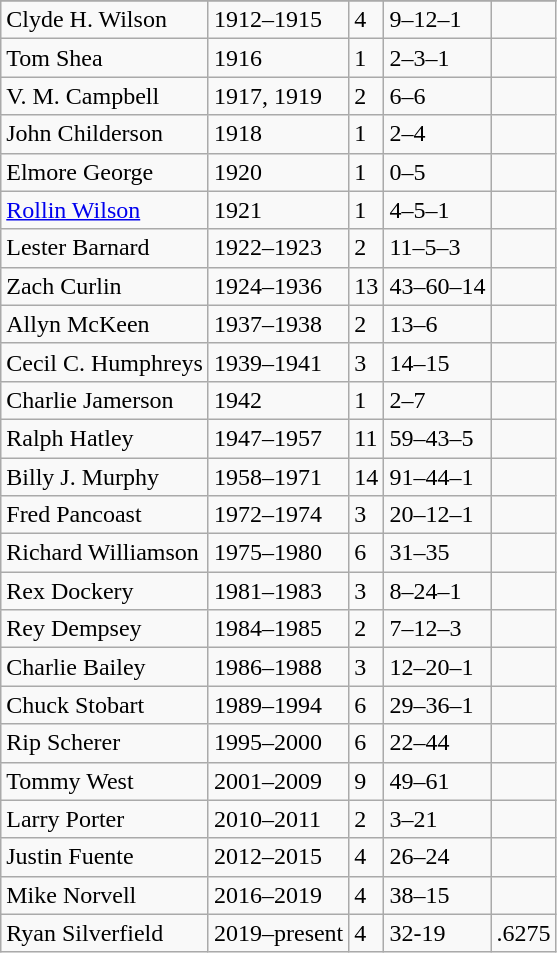<table class="wikitable sortable">
<tr>
</tr>
<tr>
<td>Clyde H. Wilson</td>
<td>1912–1915</td>
<td>4</td>
<td>9–12–1</td>
<td></td>
</tr>
<tr>
<td>Tom Shea</td>
<td>1916</td>
<td>1</td>
<td>2–3–1</td>
<td></td>
</tr>
<tr>
<td>V. M. Campbell</td>
<td>1917, 1919</td>
<td>2</td>
<td>6–6</td>
<td></td>
</tr>
<tr>
<td>John Childerson</td>
<td>1918</td>
<td>1</td>
<td>2–4</td>
<td></td>
</tr>
<tr>
<td>Elmore George</td>
<td>1920</td>
<td>1</td>
<td>0–5</td>
<td></td>
</tr>
<tr>
<td><a href='#'>Rollin Wilson</a></td>
<td>1921</td>
<td>1</td>
<td>4–5–1</td>
<td></td>
</tr>
<tr>
<td>Lester Barnard</td>
<td>1922–1923</td>
<td>2</td>
<td>11–5–3</td>
<td></td>
</tr>
<tr>
<td>Zach Curlin</td>
<td>1924–1936</td>
<td>13</td>
<td>43–60–14</td>
<td></td>
</tr>
<tr>
<td>Allyn McKeen</td>
<td>1937–1938</td>
<td>2</td>
<td>13–6</td>
<td></td>
</tr>
<tr>
<td>Cecil C. Humphreys</td>
<td>1939–1941</td>
<td>3</td>
<td>14–15</td>
<td></td>
</tr>
<tr>
<td>Charlie Jamerson</td>
<td>1942</td>
<td>1</td>
<td>2–7</td>
<td></td>
</tr>
<tr>
<td>Ralph Hatley</td>
<td>1947–1957</td>
<td>11</td>
<td>59–43–5</td>
<td></td>
</tr>
<tr>
<td>Billy J. Murphy</td>
<td>1958–1971</td>
<td>14</td>
<td>91–44–1</td>
<td></td>
</tr>
<tr>
<td>Fred Pancoast</td>
<td>1972–1974</td>
<td>3</td>
<td>20–12–1</td>
<td></td>
</tr>
<tr>
<td>Richard Williamson</td>
<td>1975–1980</td>
<td>6</td>
<td>31–35</td>
<td></td>
</tr>
<tr>
<td>Rex Dockery</td>
<td>1981–1983</td>
<td>3</td>
<td>8–24–1</td>
<td></td>
</tr>
<tr>
<td>Rey Dempsey</td>
<td>1984–1985</td>
<td>2</td>
<td>7–12–3</td>
<td></td>
</tr>
<tr>
<td>Charlie Bailey</td>
<td>1986–1988</td>
<td>3</td>
<td>12–20–1</td>
<td></td>
</tr>
<tr>
<td>Chuck Stobart</td>
<td>1989–1994</td>
<td>6</td>
<td>29–36–1</td>
<td></td>
</tr>
<tr>
<td>Rip Scherer</td>
<td>1995–2000</td>
<td>6</td>
<td>22–44</td>
<td></td>
</tr>
<tr>
<td>Tommy West</td>
<td>2001–2009</td>
<td>9</td>
<td>49–61</td>
<td></td>
</tr>
<tr>
<td>Larry Porter</td>
<td>2010–2011</td>
<td>2</td>
<td>3–21</td>
<td></td>
</tr>
<tr>
<td>Justin Fuente</td>
<td>2012–2015</td>
<td>4</td>
<td>26–24</td>
<td></td>
</tr>
<tr>
<td>Mike Norvell</td>
<td>2016–2019</td>
<td>4</td>
<td>38–15</td>
<td></td>
</tr>
<tr>
<td>Ryan Silverfield</td>
<td>2019–present</td>
<td>4</td>
<td>32-19</td>
<td>.6275</td>
</tr>
</table>
